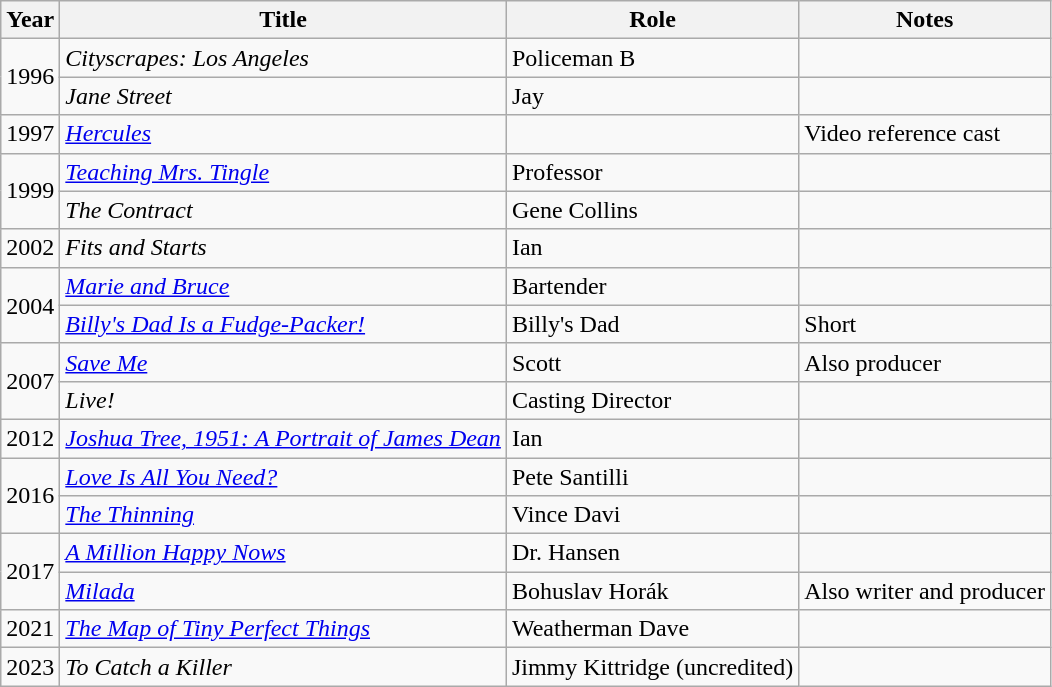<table class="wikitable sortable">
<tr>
<th>Year</th>
<th>Title</th>
<th>Role</th>
<th class="unsortable">Notes</th>
</tr>
<tr>
<td rowspan="2">1996</td>
<td><em>Cityscrapes: Los Angeles</em></td>
<td>Policeman B</td>
<td></td>
</tr>
<tr>
<td><em>Jane Street</em></td>
<td>Jay</td>
<td></td>
</tr>
<tr>
<td>1997</td>
<td><em><a href='#'>Hercules</a></em></td>
<td></td>
<td>Video reference cast</td>
</tr>
<tr>
<td rowspan="2">1999</td>
<td><em><a href='#'>Teaching Mrs. Tingle</a></em></td>
<td>Professor</td>
<td></td>
</tr>
<tr>
<td><em>The Contract</em></td>
<td>Gene Collins</td>
<td></td>
</tr>
<tr>
<td>2002</td>
<td><em>Fits and Starts</em></td>
<td>Ian</td>
<td></td>
</tr>
<tr>
<td rowspan="2">2004</td>
<td><em><a href='#'>Marie and Bruce</a></em></td>
<td>Bartender</td>
<td></td>
</tr>
<tr>
<td><em><a href='#'>Billy's Dad Is a Fudge-Packer!</a></em></td>
<td>Billy's Dad</td>
<td>Short</td>
</tr>
<tr>
<td rowspan="2">2007</td>
<td><em><a href='#'>Save Me</a></em></td>
<td>Scott</td>
<td>Also producer</td>
</tr>
<tr>
<td><em>Live!</em></td>
<td>Casting Director</td>
<td></td>
</tr>
<tr>
<td>2012</td>
<td><em><a href='#'>Joshua Tree, 1951: A Portrait of James Dean</a></em></td>
<td>Ian</td>
<td></td>
</tr>
<tr>
<td rowspan="2">2016</td>
<td><em><a href='#'>Love Is All You Need?</a></em></td>
<td>Pete Santilli</td>
<td></td>
</tr>
<tr>
<td><em><a href='#'>The Thinning</a></em></td>
<td>Vince Davi</td>
<td></td>
</tr>
<tr>
<td rowspan="2">2017</td>
<td><em><a href='#'>A Million Happy Nows</a></em></td>
<td>Dr. Hansen</td>
<td></td>
</tr>
<tr>
<td><em><a href='#'>Milada</a></em></td>
<td>Bohuslav Horák</td>
<td>Also writer and producer</td>
</tr>
<tr>
<td>2021</td>
<td><em><a href='#'>The Map of Tiny Perfect Things</a></em></td>
<td>Weatherman Dave</td>
</tr>
<tr>
<td>2023</td>
<td><em>To Catch a Killer</em></td>
<td>Jimmy Kittridge (uncredited)</td>
<td></td>
</tr>
</table>
